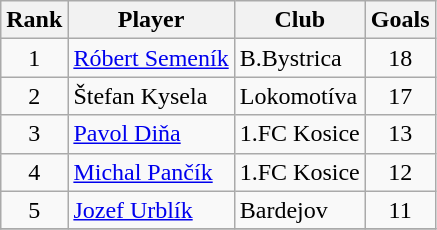<table class="wikitable" style="text-align:center">
<tr>
<th>Rank</th>
<th>Player</th>
<th>Club</th>
<th>Goals</th>
</tr>
<tr>
<td>1</td>
<td align="left"> <a href='#'>Róbert Semeník</a></td>
<td align="left">B.Bystrica</td>
<td>18</td>
</tr>
<tr>
<td>2</td>
<td align="left"> Štefan Kysela</td>
<td align="left">Lokomotíva</td>
<td>17</td>
</tr>
<tr>
<td>3</td>
<td align="left"> <a href='#'>Pavol Diňa</a></td>
<td align="left">1.FC Kosice</td>
<td>13</td>
</tr>
<tr>
<td>4</td>
<td align="left"> <a href='#'>Michal Pančík</a></td>
<td align="left">1.FC Kosice</td>
<td>12</td>
</tr>
<tr>
<td>5</td>
<td align="left"> <a href='#'>Jozef Urblík</a></td>
<td align="left">Bardejov</td>
<td>11</td>
</tr>
<tr>
</tr>
</table>
